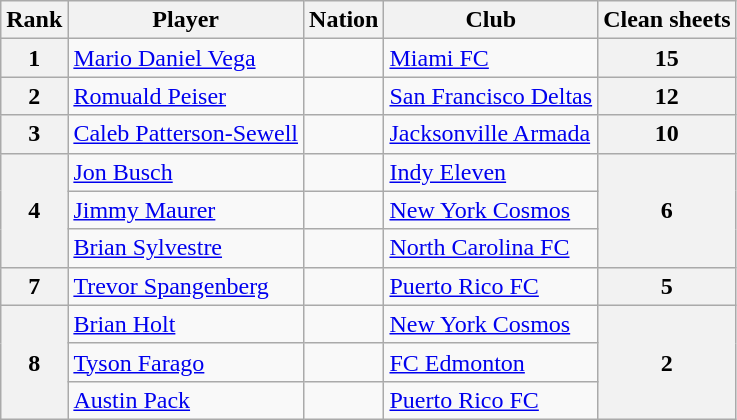<table class="wikitable">
<tr>
<th>Rank</th>
<th>Player</th>
<th>Nation</th>
<th>Club</th>
<th>Clean sheets</th>
</tr>
<tr>
<th>1</th>
<td><a href='#'>Mario Daniel Vega</a></td>
<td></td>
<td><a href='#'>Miami FC</a></td>
<th>15</th>
</tr>
<tr>
<th>2</th>
<td><a href='#'>Romuald Peiser</a></td>
<td></td>
<td><a href='#'>San Francisco Deltas</a></td>
<th>12</th>
</tr>
<tr>
<th>3</th>
<td><a href='#'>Caleb Patterson-Sewell</a></td>
<td></td>
<td><a href='#'>Jacksonville Armada</a></td>
<th>10</th>
</tr>
<tr>
<th rowspan=3>4</th>
<td><a href='#'>Jon Busch</a></td>
<td></td>
<td><a href='#'>Indy Eleven</a></td>
<th rowspan=3>6</th>
</tr>
<tr>
<td><a href='#'>Jimmy Maurer</a></td>
<td></td>
<td><a href='#'>New York Cosmos</a></td>
</tr>
<tr>
<td><a href='#'>Brian Sylvestre</a></td>
<td></td>
<td><a href='#'>North Carolina FC</a></td>
</tr>
<tr>
<th>7</th>
<td><a href='#'>Trevor Spangenberg</a></td>
<td></td>
<td><a href='#'>Puerto Rico FC</a></td>
<th>5</th>
</tr>
<tr>
<th rowspan=3>8</th>
<td><a href='#'>Brian Holt</a></td>
<td></td>
<td><a href='#'>New York Cosmos</a></td>
<th rowspan=3>2</th>
</tr>
<tr>
<td><a href='#'>Tyson Farago</a></td>
<td></td>
<td><a href='#'>FC Edmonton</a></td>
</tr>
<tr>
<td><a href='#'>Austin Pack</a></td>
<td></td>
<td><a href='#'>Puerto Rico FC</a></td>
</tr>
</table>
